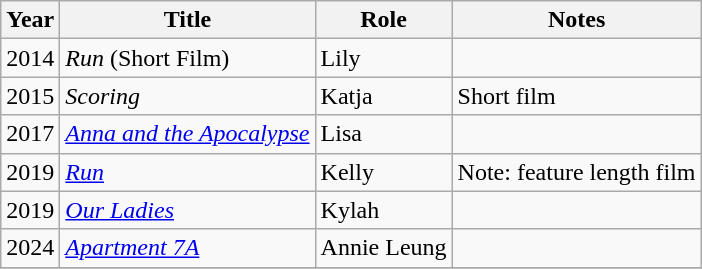<table class="wikitable sortable">
<tr>
<th>Year</th>
<th>Title</th>
<th>Role</th>
<th>Notes</th>
</tr>
<tr>
<td>2014</td>
<td><em>Run</em> (Short Film)</td>
<td>Lily</td>
<td></td>
</tr>
<tr>
<td>2015</td>
<td><em>Scoring</em></td>
<td>Katja</td>
<td>Short film </td>
</tr>
<tr>
<td>2017</td>
<td><em><a href='#'>Anna and the Apocalypse</a> </em></td>
<td>Lisa</td>
<td></td>
</tr>
<tr>
<td>2019</td>
<td><em><a href='#'>Run</a></em> </td>
<td>Kelly</td>
<td>Note: feature length film</td>
</tr>
<tr>
<td>2019</td>
<td><em><a href='#'>Our Ladies</a></em></td>
<td>Kylah</td>
<td></td>
</tr>
<tr>
<td>2024</td>
<td><em><a href='#'>Apartment 7A</a></em></td>
<td>Annie Leung</td>
<td></td>
</tr>
<tr>
</tr>
</table>
